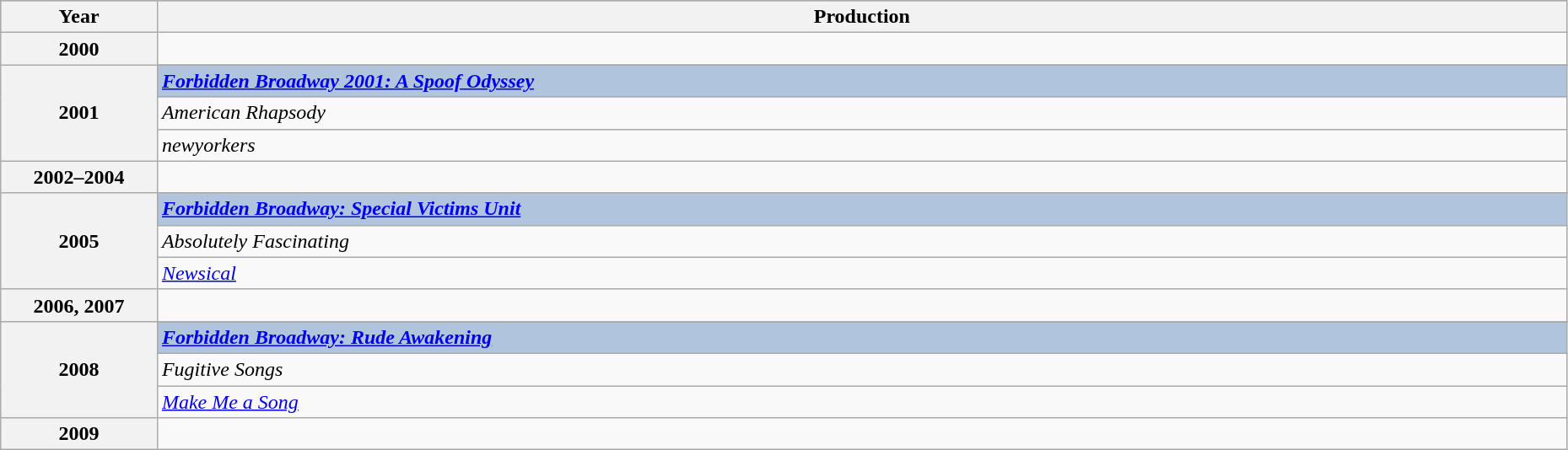<table class="wikitable" style="width:98%;">
<tr style="background:#bebebe;">
<th style="width:10%;">Year</th>
<th style="width:90%;">Production</th>
</tr>
<tr>
<th>2000</th>
<td></td>
</tr>
<tr>
<th rowspan="4">2001</th>
</tr>
<tr style="background:#B0C4DE">
<td><strong><em><a href='#'>Forbidden Broadway 2001: A Spoof Odyssey</a></em></strong></td>
</tr>
<tr>
<td><em>American Rhapsody</em></td>
</tr>
<tr>
<td><em>newyorkers</em></td>
</tr>
<tr>
<th>2002–2004</th>
<td></td>
</tr>
<tr>
<th rowspan="4">2005</th>
</tr>
<tr style="background:#B0C4DE">
<td><strong><em><a href='#'>Forbidden Broadway: Special Victims Unit</a></em></strong></td>
</tr>
<tr>
<td><em>Absolutely Fascinating</em></td>
</tr>
<tr>
<td><em><a href='#'>Newsical</a></em></td>
</tr>
<tr>
<th>2006, 2007</th>
<td></td>
</tr>
<tr>
<th rowspan="4">2008</th>
</tr>
<tr style="background:#B0C4DE">
<td><strong><em><a href='#'>Forbidden Broadway: Rude Awakening</a></em></strong></td>
</tr>
<tr>
<td><em>Fugitive Songs</em></td>
</tr>
<tr>
<td><em><a href='#'>Make Me a Song</a></em></td>
</tr>
<tr>
<th>2009</th>
<td></td>
</tr>
</table>
